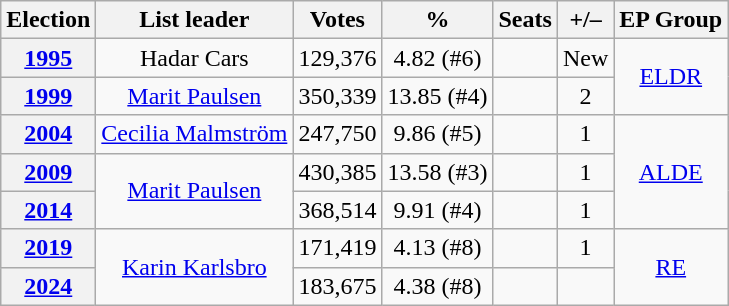<table class="wikitable" style="text-align:center;">
<tr>
<th>Election</th>
<th>List leader</th>
<th>Votes</th>
<th>%</th>
<th>Seats</th>
<th>+/–</th>
<th>EP Group</th>
</tr>
<tr>
<th><a href='#'>1995</a></th>
<td>Hadar Cars</td>
<td>129,376</td>
<td>4.82 (#6)</td>
<td></td>
<td>New</td>
<td rowspan="2"><a href='#'>ELDR</a></td>
</tr>
<tr>
<th><a href='#'>1999</a></th>
<td><a href='#'>Marit Paulsen</a></td>
<td>350,339</td>
<td>13.85 (#4)</td>
<td></td>
<td> 2</td>
</tr>
<tr>
<th><a href='#'>2004</a></th>
<td><a href='#'>Cecilia Malmström</a></td>
<td>247,750</td>
<td>9.86 (#5)</td>
<td></td>
<td> 1</td>
<td rowspan="3"><a href='#'>ALDE</a></td>
</tr>
<tr>
<th><a href='#'>2009</a></th>
<td rowspan="2"><a href='#'>Marit Paulsen</a></td>
<td>430,385</td>
<td>13.58 (#3)</td>
<td> </td>
<td> 1<br></td>
</tr>
<tr>
<th><a href='#'>2014</a></th>
<td>368,514</td>
<td>9.91 (#4)</td>
<td></td>
<td> 1</td>
</tr>
<tr>
<th><a href='#'>2019</a></th>
<td rowspan="2"><a href='#'>Karin Karlsbro</a></td>
<td>171,419</td>
<td>4.13 (#8)</td>
<td></td>
<td> 1</td>
<td rowspan="2"><a href='#'>RE</a></td>
</tr>
<tr>
<th><a href='#'>2024</a></th>
<td>183,675</td>
<td>4.38 (#8)</td>
<td></td>
<td></td>
</tr>
</table>
